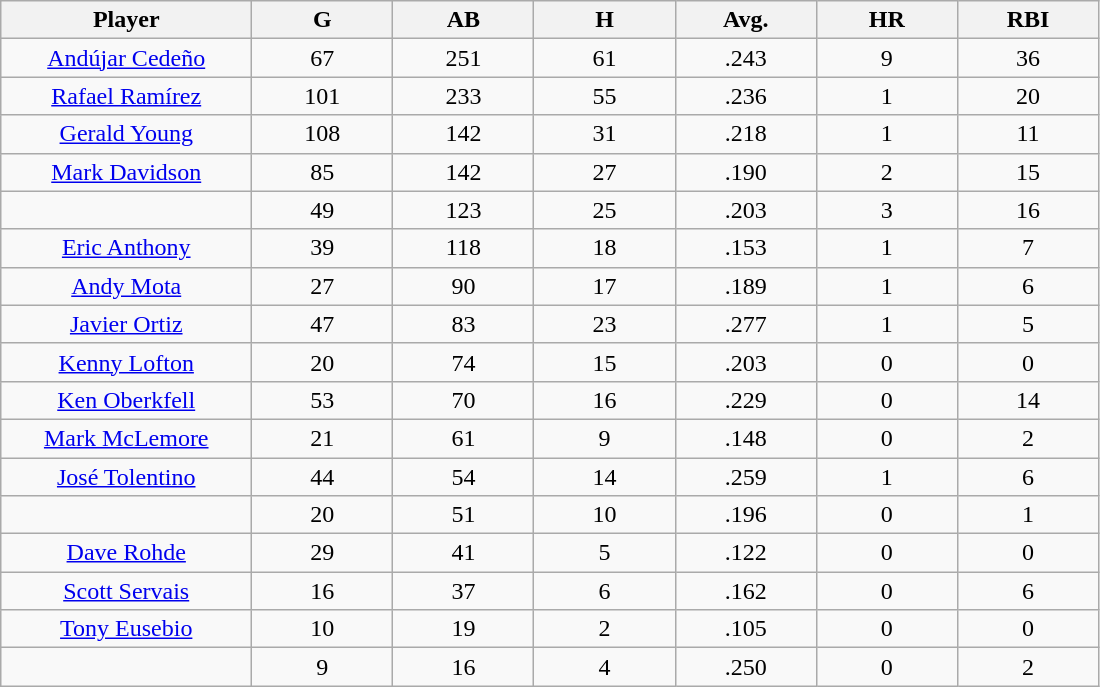<table class="wikitable sortable">
<tr>
<th bgcolor="#DDDDFF" width="16%">Player</th>
<th bgcolor="#DDDDFF" width="9%">G</th>
<th bgcolor="#DDDDFF" width="9%">AB</th>
<th bgcolor="#DDDDFF" width="9%">H</th>
<th bgcolor="#DDDDFF" width="9%">Avg.</th>
<th bgcolor="#DDDDFF" width="9%">HR</th>
<th bgcolor="#DDDDFF" width="9%">RBI</th>
</tr>
<tr align="center">
<td><a href='#'>Andújar Cedeño</a></td>
<td>67</td>
<td>251</td>
<td>61</td>
<td>.243</td>
<td>9</td>
<td>36</td>
</tr>
<tr align=center>
<td><a href='#'>Rafael Ramírez</a></td>
<td>101</td>
<td>233</td>
<td>55</td>
<td>.236</td>
<td>1</td>
<td>20</td>
</tr>
<tr align=center>
<td><a href='#'>Gerald Young</a></td>
<td>108</td>
<td>142</td>
<td>31</td>
<td>.218</td>
<td>1</td>
<td>11</td>
</tr>
<tr align=center>
<td><a href='#'>Mark Davidson</a></td>
<td>85</td>
<td>142</td>
<td>27</td>
<td>.190</td>
<td>2</td>
<td>15</td>
</tr>
<tr align=center>
<td></td>
<td>49</td>
<td>123</td>
<td>25</td>
<td>.203</td>
<td>3</td>
<td>16</td>
</tr>
<tr align="center">
<td><a href='#'>Eric Anthony</a></td>
<td>39</td>
<td>118</td>
<td>18</td>
<td>.153</td>
<td>1</td>
<td>7</td>
</tr>
<tr align=center>
<td><a href='#'>Andy Mota</a></td>
<td>27</td>
<td>90</td>
<td>17</td>
<td>.189</td>
<td>1</td>
<td>6</td>
</tr>
<tr align=center>
<td><a href='#'>Javier Ortiz</a></td>
<td>47</td>
<td>83</td>
<td>23</td>
<td>.277</td>
<td>1</td>
<td>5</td>
</tr>
<tr align=center>
<td><a href='#'>Kenny Lofton</a></td>
<td>20</td>
<td>74</td>
<td>15</td>
<td>.203</td>
<td>0</td>
<td>0</td>
</tr>
<tr align=center>
<td><a href='#'>Ken Oberkfell</a></td>
<td>53</td>
<td>70</td>
<td>16</td>
<td>.229</td>
<td>0</td>
<td>14</td>
</tr>
<tr align=center>
<td><a href='#'>Mark McLemore</a></td>
<td>21</td>
<td>61</td>
<td>9</td>
<td>.148</td>
<td>0</td>
<td>2</td>
</tr>
<tr align=center>
<td><a href='#'>José Tolentino</a></td>
<td>44</td>
<td>54</td>
<td>14</td>
<td>.259</td>
<td>1</td>
<td>6</td>
</tr>
<tr align=center>
<td></td>
<td>20</td>
<td>51</td>
<td>10</td>
<td>.196</td>
<td>0</td>
<td>1</td>
</tr>
<tr align="center">
<td><a href='#'>Dave Rohde</a></td>
<td>29</td>
<td>41</td>
<td>5</td>
<td>.122</td>
<td>0</td>
<td>0</td>
</tr>
<tr align=center>
<td><a href='#'>Scott Servais</a></td>
<td>16</td>
<td>37</td>
<td>6</td>
<td>.162</td>
<td>0</td>
<td>6</td>
</tr>
<tr align=center>
<td><a href='#'>Tony Eusebio</a></td>
<td>10</td>
<td>19</td>
<td>2</td>
<td>.105</td>
<td>0</td>
<td>0</td>
</tr>
<tr align=center>
<td></td>
<td>9</td>
<td>16</td>
<td>4</td>
<td>.250</td>
<td>0</td>
<td>2</td>
</tr>
</table>
